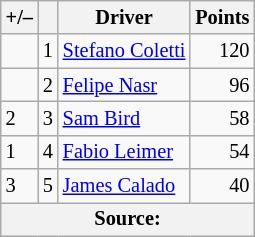<table class="wikitable" style="font-size: 85%;">
<tr>
<th scope="col">+/–</th>
<th scope="col"></th>
<th scope="col">Driver</th>
<th scope="col">Points</th>
</tr>
<tr>
<td align="left"></td>
<td align="center">1</td>
<td> <a href='#'>Stefano Coletti</a></td>
<td align="right">120</td>
</tr>
<tr>
<td align="left"></td>
<td align="center">2</td>
<td> <a href='#'>Felipe Nasr</a></td>
<td align="right">96</td>
</tr>
<tr>
<td align="left"> 2</td>
<td align="center">3</td>
<td> <a href='#'>Sam Bird</a></td>
<td align="right">58</td>
</tr>
<tr>
<td align="left"> 1</td>
<td align="center">4</td>
<td> <a href='#'>Fabio Leimer</a></td>
<td align="right">54</td>
</tr>
<tr>
<td align="left"> 3</td>
<td align="center">5</td>
<td> <a href='#'>James Calado</a></td>
<td align="right">40</td>
</tr>
<tr>
<th colspan="4">Source:</th>
</tr>
</table>
